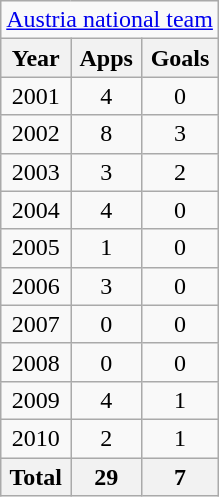<table class="wikitable" style="text-align:center">
<tr>
<td colspan="3"><a href='#'>Austria national team</a></td>
</tr>
<tr>
<th>Year</th>
<th>Apps</th>
<th>Goals</th>
</tr>
<tr>
<td>2001</td>
<td>4</td>
<td>0</td>
</tr>
<tr>
<td>2002</td>
<td>8</td>
<td>3</td>
</tr>
<tr>
<td>2003</td>
<td>3</td>
<td>2</td>
</tr>
<tr>
<td>2004</td>
<td>4</td>
<td>0</td>
</tr>
<tr>
<td>2005</td>
<td>1</td>
<td>0</td>
</tr>
<tr>
<td>2006</td>
<td>3</td>
<td>0</td>
</tr>
<tr>
<td>2007</td>
<td>0</td>
<td>0</td>
</tr>
<tr>
<td>2008</td>
<td>0</td>
<td>0</td>
</tr>
<tr>
<td>2009</td>
<td>4</td>
<td>1</td>
</tr>
<tr>
<td>2010</td>
<td>2</td>
<td>1</td>
</tr>
<tr>
<th>Total</th>
<th>29</th>
<th>7</th>
</tr>
</table>
